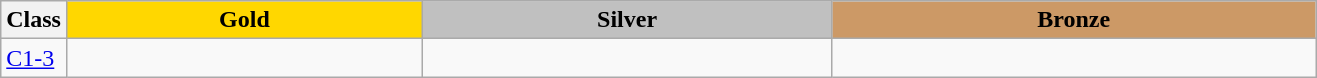<table class=wikitable style="font-size:100%">
<tr>
<th rowspan="1" width="5%">Class</th>
<th rowspan="1" style="background:gold;">Gold</th>
<th colspan="1" style="background:silver;">Silver</th>
<th colspan="1" style="background:#CC9966;">Bronze</th>
</tr>
<tr>
<td><a href='#'>C1-3</a></td>
<td></td>
<td></td>
<td></td>
</tr>
</table>
